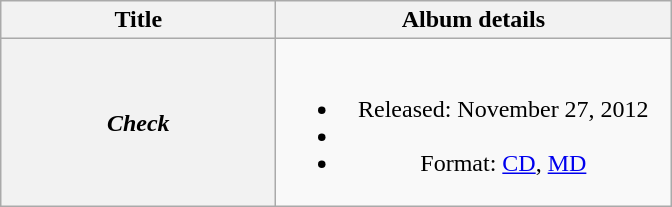<table class="wikitable plainrowheaders" style="text-align:center;">
<tr>
<th scope="col" style="width:11em;">Title</th>
<th scope="col" style="width:16em;">Album details</th>
</tr>
<tr>
<th scope="row"><em>Check</em></th>
<td><br><ul><li>Released: November 27, 2012</li><li></li><li>Format: <a href='#'>CD</a>, <a href='#'>MD</a></li></ul></td>
</tr>
</table>
